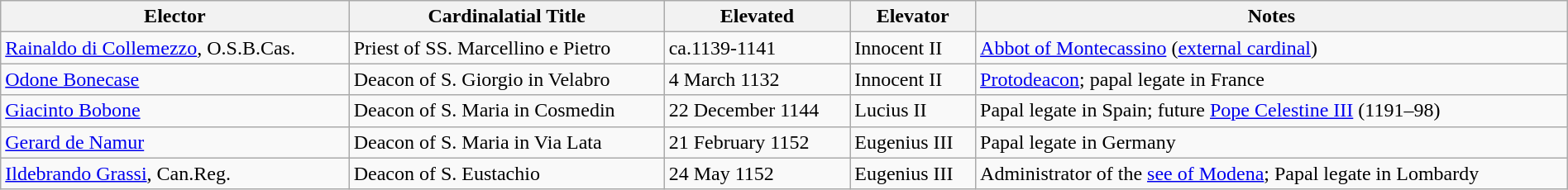<table class="wikitable sortable" style="width:100%">
<tr>
<th width="*">Elector</th>
<th width="*">Cardinalatial Title</th>
<th width="*">Elevated</th>
<th width="*">Elevator</th>
<th width="*">Notes</th>
</tr>
<tr valign="top">
<td><a href='#'>Rainaldo di Collemezzo</a>, O.S.B.Cas.</td>
<td>Priest of SS. Marcellino e Pietro</td>
<td>ca.1139-1141</td>
<td>Innocent II</td>
<td><a href='#'>Abbot of Montecassino</a> (<a href='#'>external cardinal</a>)</td>
</tr>
<tr valign="top">
<td><a href='#'>Odone Bonecase</a></td>
<td>Deacon of S. Giorgio in Velabro</td>
<td>4 March 1132</td>
<td>Innocent II</td>
<td><a href='#'>Protodeacon</a>; papal legate in France</td>
</tr>
<tr valign="top">
<td><a href='#'>Giacinto Bobone</a></td>
<td>Deacon of S. Maria in Cosmedin</td>
<td>22 December 1144</td>
<td>Lucius II</td>
<td>Papal legate in Spain; future <a href='#'>Pope Celestine III</a> (1191–98)</td>
</tr>
<tr valign="top">
<td><a href='#'>Gerard de Namur</a></td>
<td>Deacon of S. Maria in Via Lata</td>
<td>21 February 1152</td>
<td>Eugenius III</td>
<td>Papal legate in Germany</td>
</tr>
<tr valign="top">
<td><a href='#'>Ildebrando Grassi</a>, Can.Reg.</td>
<td>Deacon of S. Eustachio</td>
<td>24 May 1152</td>
<td>Eugenius III</td>
<td>Administrator of the <a href='#'>see of Modena</a>; Papal legate in Lombardy</td>
</tr>
</table>
